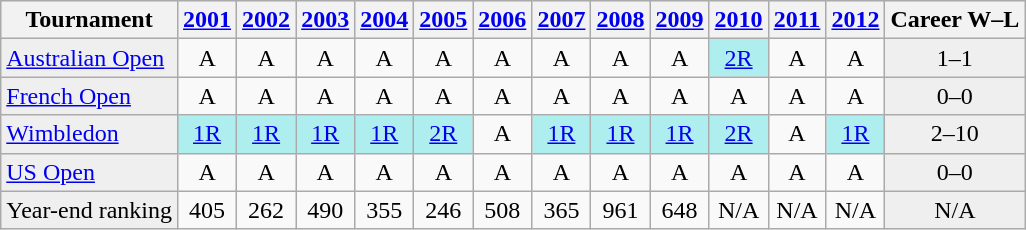<table class="wikitable">
<tr style="background:#efefef;">
<th>Tournament</th>
<th><a href='#'>2001</a></th>
<th><a href='#'>2002</a></th>
<th><a href='#'>2003</a></th>
<th><a href='#'>2004</a></th>
<th><a href='#'>2005</a></th>
<th><a href='#'>2006</a></th>
<th><a href='#'>2007</a></th>
<th><a href='#'>2008</a></th>
<th><a href='#'>2009</a></th>
<th><a href='#'>2010</a></th>
<th><a href='#'>2011</a></th>
<th><a href='#'>2012</a></th>
<th>Career W–L</th>
</tr>
<tr>
<td style="background:#EFEFEF;"><a href='#'>Australian Open</a></td>
<td style="text-align:center;">A</td>
<td style="text-align:center;">A</td>
<td style="text-align:center;">A</td>
<td style="text-align:center;">A</td>
<td style="text-align:center;">A</td>
<td style="text-align:center;">A</td>
<td style="text-align:center;">A</td>
<td style="text-align:center;">A</td>
<td style="text-align:center;">A</td>
<td style="text-align:center; background:#afeeee;"><a href='#'>2R</a></td>
<td style="text-align:center;">A</td>
<td style="text-align:center;">A</td>
<td style="text-align:center; background:#efefef;">1–1</td>
</tr>
<tr>
<td style="background:#EFEFEF;"><a href='#'>French Open</a></td>
<td style="text-align:center;">A</td>
<td style="text-align:center;">A</td>
<td style="text-align:center;">A</td>
<td style="text-align:center;">A</td>
<td style="text-align:center;">A</td>
<td style="text-align:center;">A</td>
<td style="text-align:center;">A</td>
<td style="text-align:center;">A</td>
<td style="text-align:center;">A</td>
<td style="text-align:center;">A</td>
<td style="text-align:center;">A</td>
<td style="text-align:center;">A</td>
<td style="text-align:center; background:#efefef;">0–0</td>
</tr>
<tr>
<td style="background:#EFEFEF;"><a href='#'>Wimbledon</a></td>
<td style="text-align:center; background:#afeeee;"><a href='#'>1R</a></td>
<td style="text-align:center; background:#afeeee;"><a href='#'>1R</a></td>
<td style="text-align:center; background:#afeeee;"><a href='#'>1R</a></td>
<td style="text-align:center; background:#afeeee;"><a href='#'>1R</a></td>
<td style="text-align:center; background:#afeeee;"><a href='#'>2R</a></td>
<td style="text-align:center;">A</td>
<td style="text-align:center; background:#afeeee;"><a href='#'>1R</a></td>
<td style="text-align:center; background:#afeeee;"><a href='#'>1R</a></td>
<td style="text-align:center; background:#afeeee;"><a href='#'>1R</a></td>
<td style="text-align:center; background:#afeeee;"><a href='#'>2R</a></td>
<td style="text-align:center;">A</td>
<td style="text-align:center; background:#afeeee;"><a href='#'>1R</a></td>
<td style="text-align:center; background:#efefef;">2–10</td>
</tr>
<tr>
<td style="background:#EFEFEF;"><a href='#'>US Open</a></td>
<td style="text-align:center;">A</td>
<td style="text-align:center;">A</td>
<td style="text-align:center;">A</td>
<td style="text-align:center;">A</td>
<td style="text-align:center;">A</td>
<td style="text-align:center;">A</td>
<td style="text-align:center;">A</td>
<td style="text-align:center;">A</td>
<td style="text-align:center;">A</td>
<td style="text-align:center;">A</td>
<td style="text-align:center;">A</td>
<td style="text-align:center;">A</td>
<td style="text-align:center; background:#efefef;">0–0</td>
</tr>
<tr>
<td style="background:#EFEFEF;">Year-end ranking</td>
<td style="text-align:center;">405</td>
<td style="text-align:center;">262</td>
<td style="text-align:center;">490</td>
<td style="text-align:center;">355</td>
<td style="text-align:center;">246</td>
<td style="text-align:center;">508</td>
<td style="text-align:center;">365</td>
<td style="text-align:center;">961</td>
<td style="text-align:center;">648</td>
<td style="text-align:center;">N/A</td>
<td style="text-align:center;">N/A</td>
<td style="text-align:center;">N/A</td>
<td style="text-align:center; background:#efefef;">N/A</td>
</tr>
</table>
